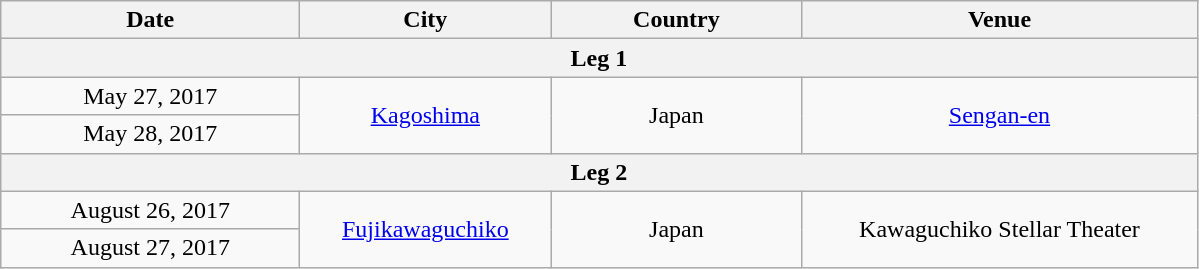<table class="wikitable plainrowheaders" style="text-align:center;">
<tr>
<th scope="col" style="width:12em;">Date</th>
<th scope="col" style="width:10em;">City</th>
<th scope="col" style="width:10em;">Country</th>
<th scope="col" style="width:16em;">Venue</th>
</tr>
<tr>
<th colspan="4">Leg 1</th>
</tr>
<tr>
<td>May 27, 2017</td>
<td rowspan="2"><a href='#'>Kagoshima</a></td>
<td rowspan="2">Japan</td>
<td rowspan="2"><a href='#'>Sengan-en</a></td>
</tr>
<tr>
<td>May 28, 2017</td>
</tr>
<tr>
<th colspan="4">Leg 2</th>
</tr>
<tr>
<td>August 26, 2017</td>
<td rowspan="2"><a href='#'>Fujikawaguchiko</a></td>
<td rowspan="2">Japan</td>
<td rowspan="2">Kawaguchiko Stellar Theater</td>
</tr>
<tr>
<td>August 27, 2017</td>
</tr>
</table>
